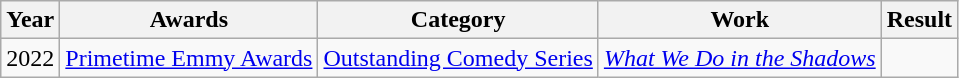<table class="wikitable">
<tr>
<th>Year</th>
<th>Awards</th>
<th>Category</th>
<th>Work</th>
<th>Result</th>
</tr>
<tr>
<td>2022</td>
<td><a href='#'>Primetime Emmy Awards</a></td>
<td><a href='#'>Outstanding Comedy Series</a></td>
<td><em><a href='#'>What We Do in the Shadows</a></em></td>
<td></td>
</tr>
</table>
